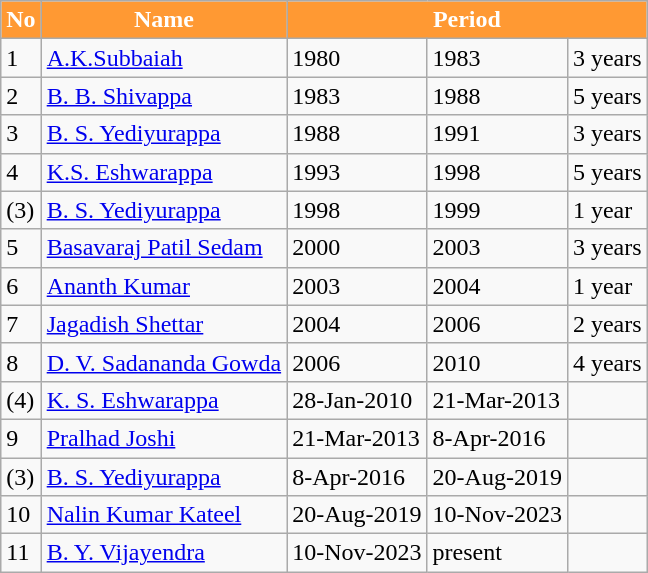<table class="wikitable">
<tr>
<th style="background-color:#FF9933; color:white">No</th>
<th style="background-color:#FF9933; color:white">Name</th>
<th colspan="3" style="background-color:#FF9933; color:white">Period</th>
</tr>
<tr>
<td>1</td>
<td><a href='#'>A.K.Subbaiah</a></td>
<td>1980</td>
<td>1983</td>
<td>3 years</td>
</tr>
<tr>
<td>2</td>
<td><a href='#'>B. B. Shivappa</a></td>
<td>1983</td>
<td>1988</td>
<td>5 years</td>
</tr>
<tr>
<td>3</td>
<td><a href='#'>B. S. Yediyurappa</a></td>
<td>1988</td>
<td>1991</td>
<td>3 years</td>
</tr>
<tr>
<td>4</td>
<td><a href='#'>K.S. Eshwarappa</a></td>
<td>1993</td>
<td>1998</td>
<td>5 years</td>
</tr>
<tr>
<td>(3)</td>
<td><a href='#'>B. S. Yediyurappa</a></td>
<td>1998</td>
<td>1999</td>
<td>1 year</td>
</tr>
<tr>
<td>5</td>
<td><a href='#'>Basavaraj Patil Sedam</a></td>
<td>2000</td>
<td>2003</td>
<td>3 years</td>
</tr>
<tr>
<td>6</td>
<td><a href='#'>Ananth Kumar</a></td>
<td>2003</td>
<td>2004</td>
<td>1 year</td>
</tr>
<tr>
<td>7</td>
<td><a href='#'>Jagadish Shettar</a></td>
<td>2004</td>
<td>2006</td>
<td>2 years</td>
</tr>
<tr>
<td>8</td>
<td><a href='#'>D. V. Sadananda Gowda</a></td>
<td>2006</td>
<td>2010</td>
<td>4 years</td>
</tr>
<tr>
<td>(4)</td>
<td><a href='#'>K. S. Eshwarappa</a></td>
<td>28-Jan-2010</td>
<td>21-Mar-2013</td>
<td></td>
</tr>
<tr>
<td>9</td>
<td><a href='#'>Pralhad Joshi</a></td>
<td>21-Mar-2013</td>
<td>8-Apr-2016</td>
<td></td>
</tr>
<tr>
<td>(3)</td>
<td><a href='#'>B. S. Yediyurappa</a></td>
<td>8-Apr-2016</td>
<td>20-Aug-2019</td>
<td></td>
</tr>
<tr>
<td>10</td>
<td><a href='#'>Nalin Kumar Kateel</a></td>
<td>20-Aug-2019</td>
<td>10-Nov-2023</td>
<td></td>
</tr>
<tr>
<td>11</td>
<td><a href='#'>B. Y. Vijayendra</a></td>
<td>10-Nov-2023</td>
<td>present</td>
<td></td>
</tr>
</table>
